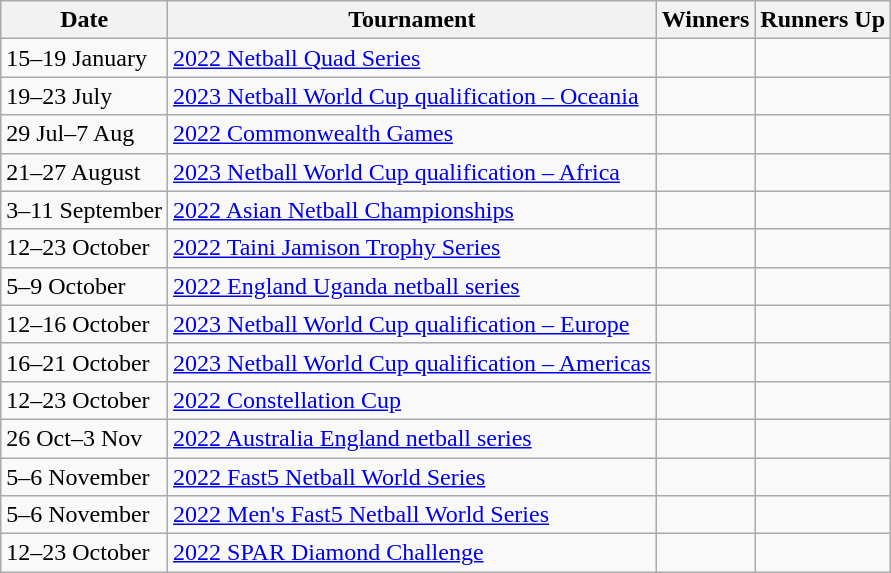<table class="wikitable collapsible">
<tr>
<th>Date</th>
<th>Tournament</th>
<th>Winners</th>
<th>Runners Up</th>
</tr>
<tr>
<td>15–19 January</td>
<td><a href='#'>2022 Netball Quad Series</a></td>
<td></td>
<td></td>
</tr>
<tr>
<td>19–23 July</td>
<td><a href='#'>2023 Netball World Cup qualification – Oceania</a></td>
<td></td>
<td></td>
</tr>
<tr>
<td>29 Jul–7 Aug</td>
<td><a href='#'>2022 Commonwealth Games</a></td>
<td></td>
<td></td>
</tr>
<tr>
<td>21–27 August</td>
<td><a href='#'>2023 Netball World Cup qualification – Africa</a></td>
<td></td>
<td></td>
</tr>
<tr>
<td>3–11 September</td>
<td><a href='#'>2022 Asian Netball Championships</a></td>
<td></td>
<td></td>
</tr>
<tr>
<td>12–23 October</td>
<td><a href='#'>2022 Taini Jamison Trophy Series</a></td>
<td></td>
<td></td>
</tr>
<tr>
<td>5–9 October</td>
<td><a href='#'>2022 England Uganda netball series</a></td>
<td></td>
<td></td>
</tr>
<tr>
<td>12–16 October</td>
<td><a href='#'>2023 Netball World Cup qualification – Europe</a></td>
<td></td>
<td></td>
</tr>
<tr>
<td>16–21 October</td>
<td><a href='#'>2023 Netball World Cup qualification – Americas</a></td>
<td></td>
<td></td>
</tr>
<tr>
<td>12–23 October</td>
<td><a href='#'>2022 Constellation Cup</a></td>
<td></td>
<td></td>
</tr>
<tr>
<td>26 Oct–3 Nov</td>
<td><a href='#'>2022 Australia England netball series</a></td>
<td></td>
<td></td>
</tr>
<tr>
<td>5–6 November</td>
<td><a href='#'>2022 Fast5 Netball World Series</a></td>
<td></td>
<td></td>
</tr>
<tr>
<td>5–6 November</td>
<td><a href='#'>2022 Men's Fast5 Netball World Series</a></td>
<td></td>
<td></td>
</tr>
<tr>
<td>12–23 October</td>
<td><a href='#'>2022 SPAR Diamond Challenge</a></td>
<td></td>
<td></td>
</tr>
</table>
